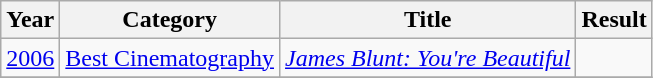<table class="wikitable">
<tr>
<th>Year</th>
<th>Category</th>
<th>Title</th>
<th>Result</th>
</tr>
<tr>
<td><a href='#'>2006</a></td>
<td><a href='#'>Best Cinematography</a></td>
<td><a href='#'><em>James Blunt: You're Beautiful</em></a></td>
<td></td>
</tr>
<tr>
</tr>
</table>
